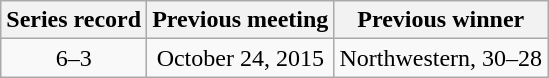<table class="wikitable" style="text-align:center">
<tr>
<th>Series record</th>
<th>Previous meeting</th>
<th>Previous winner</th>
</tr>
<tr>
<td>6–3</td>
<td>October 24, 2015</td>
<td>Northwestern, 30–28</td>
</tr>
</table>
